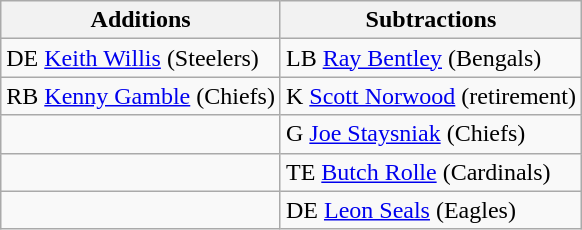<table class="wikitable">
<tr>
<th>Additions</th>
<th>Subtractions</th>
</tr>
<tr>
<td>DE <a href='#'>Keith Willis</a> (Steelers)</td>
<td>LB <a href='#'>Ray Bentley</a> (Bengals)</td>
</tr>
<tr>
<td>RB <a href='#'>Kenny Gamble</a> (Chiefs)</td>
<td>K <a href='#'>Scott Norwood</a> (retirement)</td>
</tr>
<tr>
<td></td>
<td>G <a href='#'>Joe Staysniak</a> (Chiefs)</td>
</tr>
<tr>
<td></td>
<td>TE <a href='#'>Butch Rolle</a> (Cardinals)</td>
</tr>
<tr>
<td></td>
<td>DE <a href='#'>Leon Seals</a> (Eagles)</td>
</tr>
</table>
